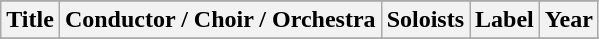<table class="wikitable sortable plainrowheaders" style="margin-right: 0;">
<tr>
</tr>
<tr>
<th scope="col">Title</th>
<th scope="col">Conductor / Choir / Orchestra</th>
<th scope="col">Soloists</th>
<th scope="col">Label</th>
<th scope="col">Year</th>
</tr>
<tr>
</tr>
</table>
